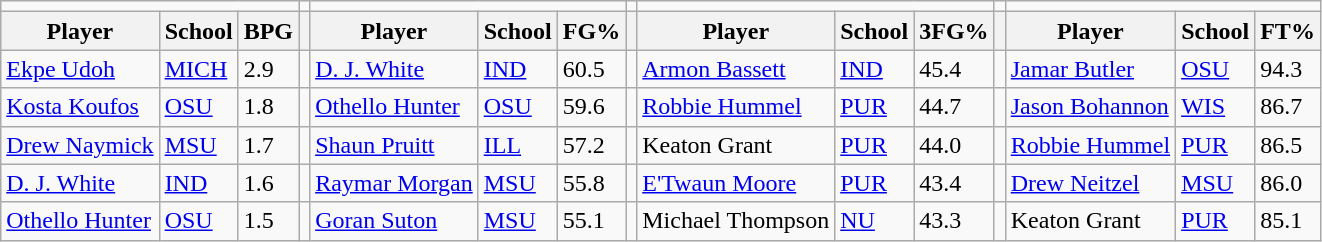<table class="wikitable" style="text-align: left;">
<tr>
<td colspan=3></td>
<td></td>
<td colspan=3></td>
<td></td>
<td colspan=3></td>
<td></td>
<td colspan=3></td>
</tr>
<tr>
<th>Player</th>
<th>School</th>
<th>BPG</th>
<th></th>
<th>Player</th>
<th>School</th>
<th>FG%</th>
<th></th>
<th>Player</th>
<th>School</th>
<th>3FG%</th>
<th></th>
<th>Player</th>
<th>School</th>
<th>FT%</th>
</tr>
<tr>
<td align="left"><a href='#'>Ekpe Udoh</a></td>
<td><a href='#'>MICH</a></td>
<td>2.9</td>
<td></td>
<td><a href='#'>D. J. White</a></td>
<td><a href='#'>IND</a></td>
<td>60.5</td>
<td></td>
<td><a href='#'>Armon Bassett</a></td>
<td><a href='#'>IND</a></td>
<td>45.4</td>
<td></td>
<td><a href='#'>Jamar Butler</a></td>
<td><a href='#'>OSU</a></td>
<td>94.3</td>
</tr>
<tr>
<td align="left"><a href='#'>Kosta Koufos</a></td>
<td><a href='#'>OSU</a></td>
<td>1.8</td>
<td></td>
<td><a href='#'>Othello Hunter</a></td>
<td><a href='#'>OSU</a></td>
<td>59.6</td>
<td></td>
<td><a href='#'>Robbie Hummel</a></td>
<td><a href='#'>PUR</a></td>
<td>44.7</td>
<td></td>
<td><a href='#'>Jason Bohannon</a></td>
<td><a href='#'>WIS</a></td>
<td>86.7</td>
</tr>
<tr>
<td align="left"><a href='#'>Drew Naymick</a></td>
<td><a href='#'>MSU</a></td>
<td>1.7</td>
<td></td>
<td><a href='#'>Shaun Pruitt</a></td>
<td><a href='#'>ILL</a></td>
<td>57.2</td>
<td></td>
<td>Keaton Grant</td>
<td><a href='#'>PUR</a></td>
<td>44.0</td>
<td></td>
<td><a href='#'>Robbie Hummel</a></td>
<td><a href='#'>PUR</a></td>
<td>86.5</td>
</tr>
<tr>
<td align="left"><a href='#'>D. J. White</a></td>
<td><a href='#'>IND</a></td>
<td>1.6</td>
<td></td>
<td><a href='#'>Raymar Morgan</a></td>
<td><a href='#'>MSU</a></td>
<td>55.8</td>
<td></td>
<td><a href='#'>E'Twaun Moore</a></td>
<td><a href='#'>PUR</a></td>
<td>43.4</td>
<td></td>
<td><a href='#'>Drew Neitzel</a></td>
<td><a href='#'>MSU</a></td>
<td>86.0</td>
</tr>
<tr>
<td align="left"><a href='#'>Othello Hunter</a></td>
<td><a href='#'>OSU</a></td>
<td>1.5</td>
<td></td>
<td><a href='#'>Goran Suton</a></td>
<td><a href='#'>MSU</a></td>
<td>55.1</td>
<td></td>
<td>Michael Thompson</td>
<td><a href='#'>NU</a></td>
<td>43.3</td>
<td></td>
<td>Keaton Grant</td>
<td><a href='#'>PUR</a></td>
<td>85.1</td>
</tr>
</table>
